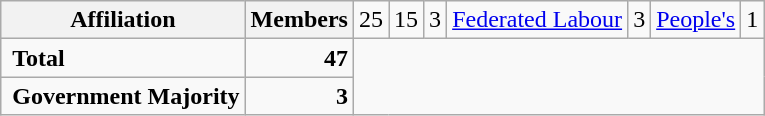<table class="wikitable">
<tr>
<th colspan="2">Affiliation</th>
<th>Members<br></th>
<td align="right">25<br></td>
<td align="right">15<br></td>
<td align="right">3<br></td>
<td><a href='#'>Federated Labour</a></td>
<td align="right">3<br></td>
<td><a href='#'>People's</a></td>
<td align="right">1</td>
</tr>
<tr>
<td colspan="2" rowspan="1"> <strong>Total</strong><br></td>
<td align="right"><strong>47</strong></td>
</tr>
<tr>
<td colspan="2" rowspan="1"> <strong>Government Majority</strong><br></td>
<td align="right"><strong>3</strong></td>
</tr>
</table>
